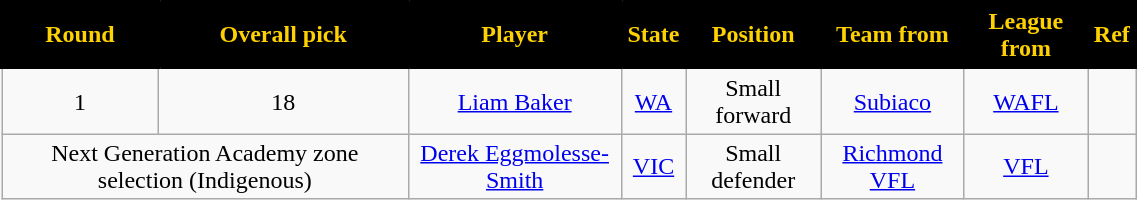<table class="wikitable" style="text-align:center; font-size:100%; width:60%;">
<tr>
<th style="background:black; color:#FED102; border: solid black 2px;">Round</th>
<th style="background:black; color:#FED102; border: solid black 2px;">Overall pick</th>
<th style="background:black; color:#FED102; border: solid black 2px;">Player</th>
<th style="background:black; color:#FED102; border: solid black 2px;">State</th>
<th style="background:black; color:#FED102; border: solid black 2px;">Position</th>
<th style="background:black; color:#FED102; border: solid black 2px;">Team from</th>
<th style="background:black; color:#FED102; border: solid black 2px;">League from</th>
<th style="background:black; color:#FED102; border: solid black 2px;">Ref</th>
</tr>
<tr>
<td>1</td>
<td>18</td>
<td><a href='#'>Liam Baker</a></td>
<td><a href='#'>WA</a></td>
<td>Small forward</td>
<td><a href='#'>Subiaco</a></td>
<td><a href='#'>WAFL</a></td>
<td></td>
</tr>
<tr>
<td colspan=2>Next Generation Academy zone selection (Indigenous)</td>
<td><a href='#'>Derek Eggmolesse-Smith</a></td>
<td><a href='#'>VIC</a></td>
<td>Small defender</td>
<td><a href='#'>Richmond VFL</a></td>
<td><a href='#'>VFL</a></td>
<td></td>
</tr>
</table>
